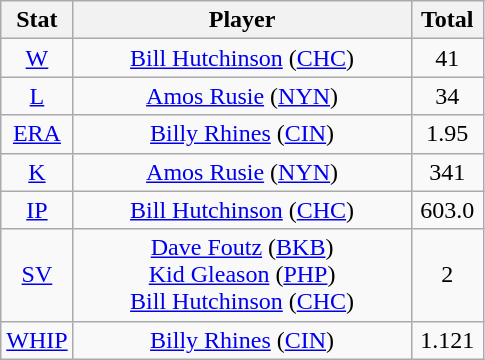<table class="wikitable" style="text-align:center;">
<tr>
<th style="width:15%;">Stat</th>
<th>Player</th>
<th style="width:15%;">Total</th>
</tr>
<tr>
<td><a href='#'>W</a></td>
<td><a href='#'>Bill Hutchinson</a> (<a href='#'>CHC</a>)</td>
<td>41</td>
</tr>
<tr>
<td><a href='#'>L</a></td>
<td><a href='#'>Amos Rusie</a> (<a href='#'>NYN</a>)</td>
<td>34</td>
</tr>
<tr>
<td><a href='#'>ERA</a></td>
<td><a href='#'>Billy Rhines</a> (<a href='#'>CIN</a>)</td>
<td>1.95</td>
</tr>
<tr>
<td><a href='#'>K</a></td>
<td><a href='#'>Amos Rusie</a> (<a href='#'>NYN</a>)</td>
<td>341</td>
</tr>
<tr>
<td><a href='#'>IP</a></td>
<td><a href='#'>Bill Hutchinson</a> (<a href='#'>CHC</a>)</td>
<td>603.0</td>
</tr>
<tr>
<td><a href='#'>SV</a></td>
<td><a href='#'>Dave Foutz</a> (<a href='#'>BKB</a>)<br><a href='#'>Kid Gleason</a> (<a href='#'>PHP</a>)<br><a href='#'>Bill Hutchinson</a> (<a href='#'>CHC</a>)</td>
<td>2</td>
</tr>
<tr>
<td><a href='#'>WHIP</a></td>
<td><a href='#'>Billy Rhines</a> (<a href='#'>CIN</a>)</td>
<td>1.121</td>
</tr>
</table>
